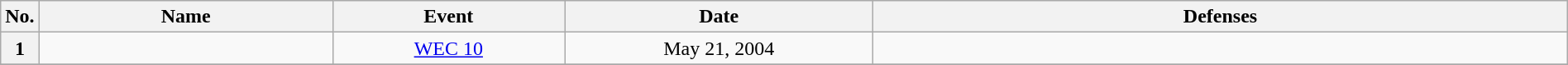<table class="wikitable" width=100%>
<tr>
<th width=1%>No.</th>
<th width=19%>Name</th>
<th width=15%>Event</th>
<th width=20%>Date</th>
<th width=45%>Defenses</th>
</tr>
<tr>
<th>1</th>
<td align=left><br></td>
<td align=center><a href='#'>WEC 10</a> <br></td>
<td align=center>May 21, 2004</td>
<td></td>
</tr>
<tr>
</tr>
</table>
